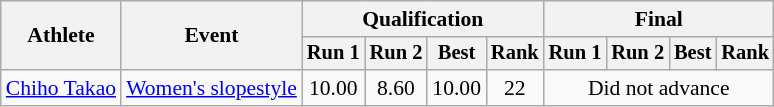<table class="wikitable" style="font-size:90%">
<tr>
<th rowspan="2">Athlete</th>
<th rowspan="2">Event</th>
<th colspan="4">Qualification</th>
<th colspan="4">Final</th>
</tr>
<tr style="font-size:95%">
<th>Run 1</th>
<th>Run 2</th>
<th>Best</th>
<th>Rank</th>
<th>Run 1</th>
<th>Run 2</th>
<th>Best</th>
<th>Rank</th>
</tr>
<tr align=center>
<td align=left><a href='#'>Chiho Takao</a></td>
<td align=left><a href='#'>Women's slopestyle</a></td>
<td>10.00</td>
<td>8.60</td>
<td>10.00</td>
<td>22</td>
<td colspan=4>Did not advance</td>
</tr>
</table>
